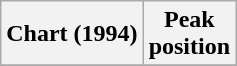<table class="wikitable sortable plainrowheaders" style="text-align:center">
<tr>
<th scope="col">Chart (1994)</th>
<th scope="col">Peak<br>position</th>
</tr>
<tr>
</tr>
</table>
